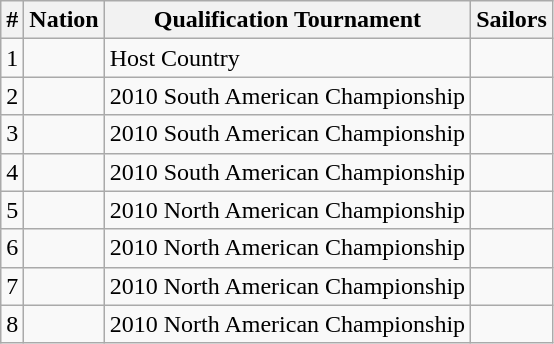<table class="wikitable">
<tr>
<th>#</th>
<th>Nation</th>
<th>Qualification Tournament</th>
<th>Sailors</th>
</tr>
<tr>
<td>1</td>
<td></td>
<td>Host Country</td>
<td></td>
</tr>
<tr>
<td>2</td>
<td></td>
<td>2010 South American Championship</td>
<td></td>
</tr>
<tr>
<td>3</td>
<td></td>
<td>2010 South American Championship</td>
<td></td>
</tr>
<tr>
<td>4</td>
<td></td>
<td>2010 South American Championship</td>
<td></td>
</tr>
<tr>
<td>5</td>
<td></td>
<td>2010 North American Championship</td>
<td></td>
</tr>
<tr>
<td>6</td>
<td></td>
<td>2010 North American Championship</td>
<td></td>
</tr>
<tr>
<td>7</td>
<td></td>
<td>2010 North American Championship</td>
<td></td>
</tr>
<tr>
<td>8</td>
<td></td>
<td>2010 North American Championship</td>
<td></td>
</tr>
</table>
